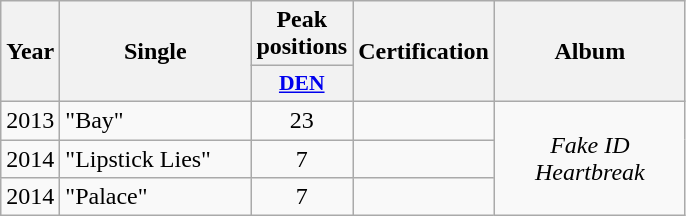<table class="wikitable">
<tr>
<th align="center" rowspan="2" width="10">Year</th>
<th align="center" rowspan="2" width="120">Single</th>
<th align="center" colspan="1" width="20">Peak positions</th>
<th align="center" rowspan="2" width="70">Certification</th>
<th align="center" rowspan="2" width="120">Album</th>
</tr>
<tr>
<th scope="col" style="width:3em;font-size:90%;"><a href='#'>DEN</a><br></th>
</tr>
<tr>
<td style="text-align:center;">2013</td>
<td>"Bay"</td>
<td style="text-align:center;">23</td>
<td style="text-align:center;"></td>
<td style="text-align:center;" rowspan=3><em>Fake ID Heartbreak</em></td>
</tr>
<tr>
<td style="text-align:center;">2014</td>
<td>"Lipstick Lies"</td>
<td style="text-align:center;">7</td>
<td style="text-align:center;"></td>
</tr>
<tr>
<td style="text-align:center;">2014</td>
<td>"Palace"</td>
<td style="text-align:center;">7</td>
<td style="text-align:center;"></td>
</tr>
</table>
